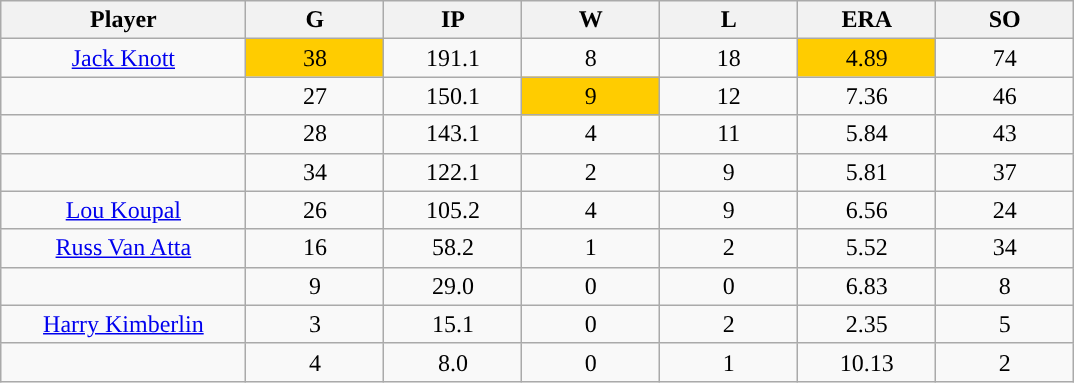<table class="wikitable sortable">
<tr>
<th bgcolor="#DDDDFF" width="16%">Player</th>
<th bgcolor="#DDDDFF" width="9%">G</th>
<th bgcolor="#DDDDFF" width="9%">IP</th>
<th bgcolor="#DDDDFF" width="9%">W</th>
<th bgcolor="#DDDDFF" width="9%">L</th>
<th bgcolor="#DDDDFF" width="9%">ERA</th>
<th bgcolor="#DDDDFF" width="9%">SO</th>
</tr>
<tr align="center">
<td><a href='#'>Jack Knott</a></td>
<td style="background:#fc0;">38</td>
<td>191.1</td>
<td>8</td>
<td>18</td>
<td style="background:#fc0;">4.89</td>
<td>74</td>
</tr>
<tr align=center>
<td></td>
<td>27</td>
<td>150.1</td>
<td style="background:#fc0;">9</td>
<td>12</td>
<td>7.36</td>
<td>46</td>
</tr>
<tr align="center">
<td></td>
<td>28</td>
<td>143.1</td>
<td>4</td>
<td>11</td>
<td>5.84</td>
<td>43</td>
</tr>
<tr align="center">
<td></td>
<td>34</td>
<td>122.1</td>
<td>2</td>
<td>9</td>
<td>5.81</td>
<td>37</td>
</tr>
<tr align="center">
<td><a href='#'>Lou Koupal</a></td>
<td>26</td>
<td>105.2</td>
<td>4</td>
<td>9</td>
<td>6.56</td>
<td>24</td>
</tr>
<tr align=center>
<td><a href='#'>Russ Van Atta</a></td>
<td>16</td>
<td>58.2</td>
<td>1</td>
<td>2</td>
<td>5.52</td>
<td>34</td>
</tr>
<tr align=center>
<td></td>
<td>9</td>
<td>29.0</td>
<td>0</td>
<td>0</td>
<td>6.83</td>
<td>8</td>
</tr>
<tr align="center">
<td><a href='#'>Harry Kimberlin</a></td>
<td>3</td>
<td>15.1</td>
<td>0</td>
<td>2</td>
<td>2.35</td>
<td>5</td>
</tr>
<tr align=center>
<td></td>
<td>4</td>
<td>8.0</td>
<td>0</td>
<td>1</td>
<td>10.13</td>
<td>2</td>
</tr>
</table>
